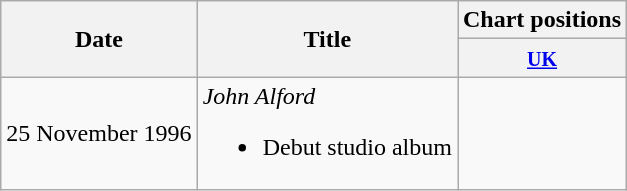<table class="wikitable">
<tr>
<th style="text-align:center;" rowspan="2">Date</th>
<th style="text-align:center;" rowspan="2">Title</th>
<th style="text-align:center;" colspan="2">Chart positions</th>
</tr>
<tr>
<th style="text-align:center;" rowspan=1"><small><a href='#'>UK</a></small></th>
</tr>
<tr>
<td>25 November 1996</td>
<td><em>John Alford</em><br><ul><li>Debut studio album</li></ul></td>
<td></td>
</tr>
</table>
